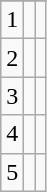<table class="wikitable" style="display: inline-table;">
<tr align="center">
</tr>
<tr align="center">
<td>1</td>
<td></td>
<td></td>
</tr>
<tr align="center">
<td>2</td>
<td></td>
<td></td>
</tr>
<tr align="center">
<td>3</td>
<td></td>
<td></td>
</tr>
<tr align="center">
<td>4</td>
<td></td>
<td></td>
</tr>
<tr align="center">
<td>5</td>
<td></td>
<td></td>
</tr>
</table>
